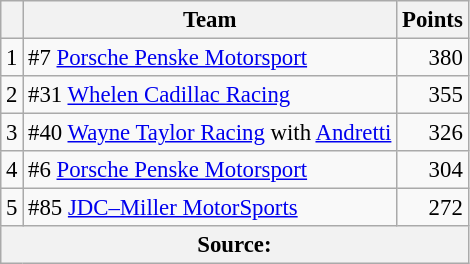<table class="wikitable" style="font-size: 95%;">
<tr>
<th scope="col"></th>
<th scope="col">Team</th>
<th scope="col">Points</th>
</tr>
<tr>
<td align=center>1</td>
<td> #7 <a href='#'>Porsche Penske Motorsport</a></td>
<td align=right>380</td>
</tr>
<tr>
<td align=center>2</td>
<td> #31 <a href='#'>Whelen Cadillac Racing</a></td>
<td align=right>355</td>
</tr>
<tr>
<td align=center>3</td>
<td> #40 <a href='#'>Wayne Taylor Racing</a> with <a href='#'>Andretti</a></td>
<td align=right>326</td>
</tr>
<tr>
<td align=center>4</td>
<td> #6 <a href='#'>Porsche Penske Motorsport</a></td>
<td align=right>304</td>
</tr>
<tr>
<td align=center>5</td>
<td> #85 <a href='#'>JDC–Miller MotorSports</a></td>
<td align=right>272</td>
</tr>
<tr>
<th colspan=5>Source:</th>
</tr>
</table>
